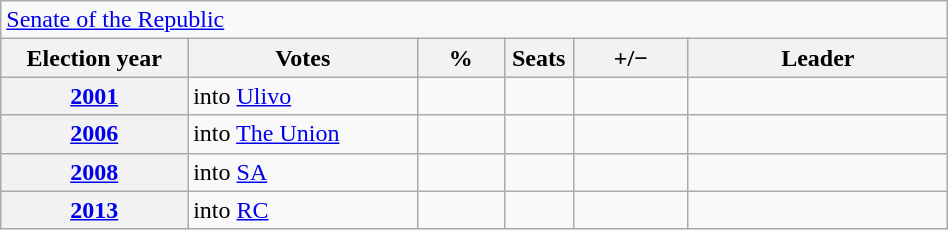<table class=wikitable style="width:50%; border:1px #AAAAFF solid">
<tr>
<td colspan=6><a href='#'>Senate of the Republic</a></td>
</tr>
<tr>
<th width=13%>Election year</th>
<th width=16%>Votes</th>
<th width=6%>%</th>
<th width=1%>Seats</th>
<th width=8%>+/−</th>
<th width=18%>Leader</th>
</tr>
<tr>
<th><a href='#'>2001</a></th>
<td>into <a href='#'>Ulivo</a></td>
<td></td>
<td></td>
<td></td>
<td></td>
</tr>
<tr>
<th><a href='#'>2006</a></th>
<td>into <a href='#'>The Union</a></td>
<td></td>
<td></td>
<td></td>
<td></td>
</tr>
<tr>
<th><a href='#'>2008</a></th>
<td>into <a href='#'>SA</a></td>
<td></td>
<td></td>
<td></td>
<td></td>
</tr>
<tr>
<th><a href='#'>2013</a></th>
<td>into <a href='#'>RC</a></td>
<td></td>
<td></td>
<td></td>
<td></td>
</tr>
</table>
